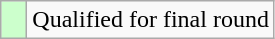<table class="wikitable">
<tr>
<td style="width:10px; background:#cfc"></td>
<td>Qualified for final round</td>
</tr>
</table>
